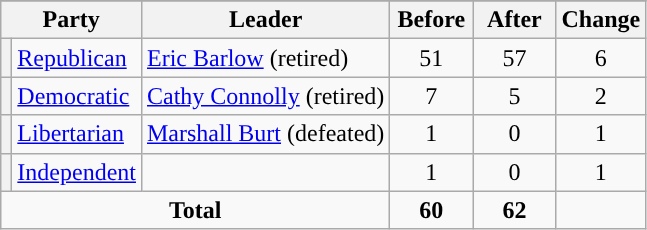<table class="wikitable" style="text-align:center;">
<tr>
</tr>
<tr>
<th colspan=2>Party</th>
<th>Leader</th>
<th style="width:3em">Before</th>
<th style="width:3em">After</th>
<th style="width:3em">Change</th>
</tr>
<tr>
<th style="background-color:"></th>
<td style="text-align:left;"><a href='#'>Republican</a></td>
<td style="text-align:left;"><a href='#'>Eric Barlow</a> (retired)</td>
<td>51</td>
<td>57</td>
<td> 6</td>
</tr>
<tr>
<th style="background-color:"></th>
<td style="text-align:left;"><a href='#'>Democratic</a></td>
<td style="text-align:left;"><a href='#'>Cathy Connolly</a> (retired)</td>
<td>7</td>
<td>5</td>
<td> 2</td>
</tr>
<tr>
<th style="background-color:"></th>
<td style="text-align:left;"><a href='#'>Libertarian</a></td>
<td style="text-align:left;"><a href='#'>Marshall Burt</a> (defeated)</td>
<td>1</td>
<td>0</td>
<td> 1</td>
</tr>
<tr>
<th style="background-color:"></th>
<td style="text-align:left;"><a href='#'>Independent</a></td>
<td></td>
<td>1</td>
<td>0</td>
<td> 1</td>
</tr>
<tr>
<td colspan=3><strong>Total</strong></td>
<td><strong>60</strong></td>
<td><strong>62</strong></td>
<td></td>
</tr>
</table>
